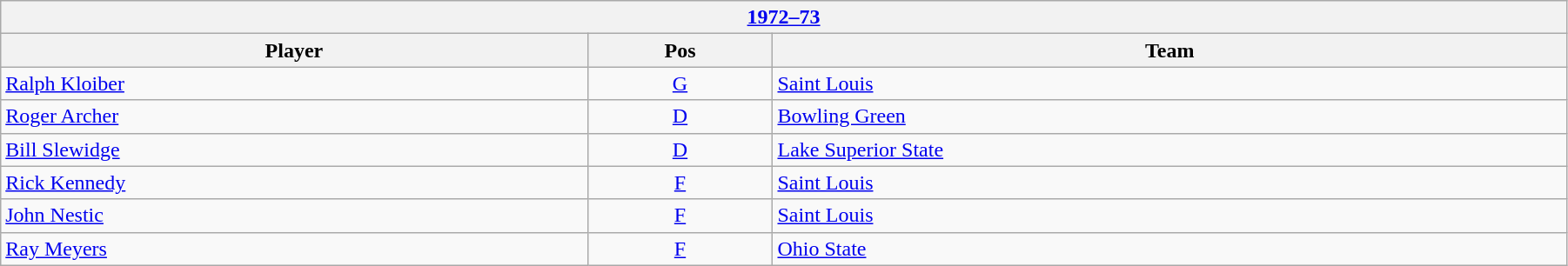<table class="wikitable" width=95%>
<tr>
<th colspan=3><a href='#'>1972–73</a></th>
</tr>
<tr>
<th>Player</th>
<th>Pos</th>
<th>Team</th>
</tr>
<tr>
<td><a href='#'>Ralph Kloiber</a></td>
<td style="text-align:center;"><a href='#'>G</a></td>
<td><a href='#'>Saint Louis</a></td>
</tr>
<tr>
<td><a href='#'>Roger Archer</a></td>
<td style="text-align:center;"><a href='#'>D</a></td>
<td><a href='#'>Bowling Green</a></td>
</tr>
<tr>
<td><a href='#'>Bill Slewidge</a></td>
<td style="text-align:center;"><a href='#'>D</a></td>
<td><a href='#'>Lake Superior State</a></td>
</tr>
<tr>
<td><a href='#'>Rick Kennedy</a></td>
<td style="text-align:center;"><a href='#'>F</a></td>
<td><a href='#'>Saint Louis</a></td>
</tr>
<tr>
<td><a href='#'>John Nestic</a></td>
<td style="text-align:center;"><a href='#'>F</a></td>
<td><a href='#'>Saint Louis</a></td>
</tr>
<tr>
<td><a href='#'>Ray Meyers</a></td>
<td style="text-align:center;"><a href='#'>F</a></td>
<td><a href='#'>Ohio State</a></td>
</tr>
</table>
